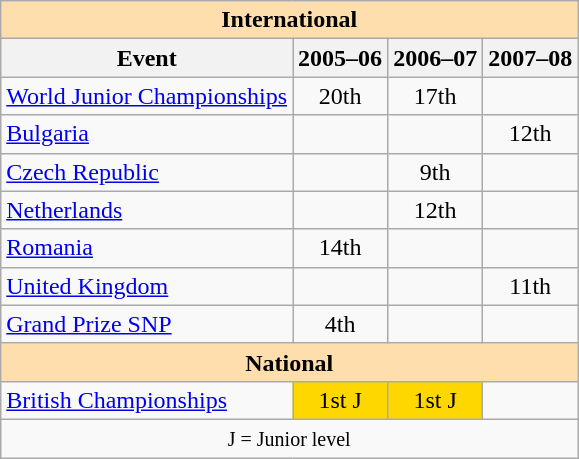<table class="wikitable" style="text-align:center">
<tr>
<th style="background-color: #ffdead; " colspan=4 align=center>International</th>
</tr>
<tr>
<th>Event</th>
<th>2005–06</th>
<th>2006–07</th>
<th>2007–08</th>
</tr>
<tr>
<td align=left><a href='#'>World Junior Championships</a></td>
<td>20th</td>
<td>17th</td>
<td></td>
</tr>
<tr>
<td align=left> <a href='#'>Bulgaria</a></td>
<td></td>
<td></td>
<td>12th</td>
</tr>
<tr>
<td align=left> <a href='#'>Czech Republic</a></td>
<td></td>
<td>9th</td>
<td></td>
</tr>
<tr>
<td align=left> <a href='#'>Netherlands</a></td>
<td></td>
<td>12th</td>
<td></td>
</tr>
<tr>
<td align=left> <a href='#'>Romania</a></td>
<td>14th</td>
<td></td>
<td></td>
</tr>
<tr>
<td align=left> <a href='#'>United Kingdom</a></td>
<td></td>
<td></td>
<td>11th</td>
</tr>
<tr>
<td align=left><a href='#'>Grand Prize SNP</a></td>
<td>4th</td>
<td></td>
<td></td>
</tr>
<tr>
<th style="background-color: #ffdead; " colspan=4 align=center>National</th>
</tr>
<tr>
<td align=left><a href='#'>British Championships</a></td>
<td bgcolor=gold>1st J</td>
<td bgcolor=gold>1st J</td>
<td></td>
</tr>
<tr>
<td colspan=4 align=center><small> J = Junior level </small></td>
</tr>
</table>
